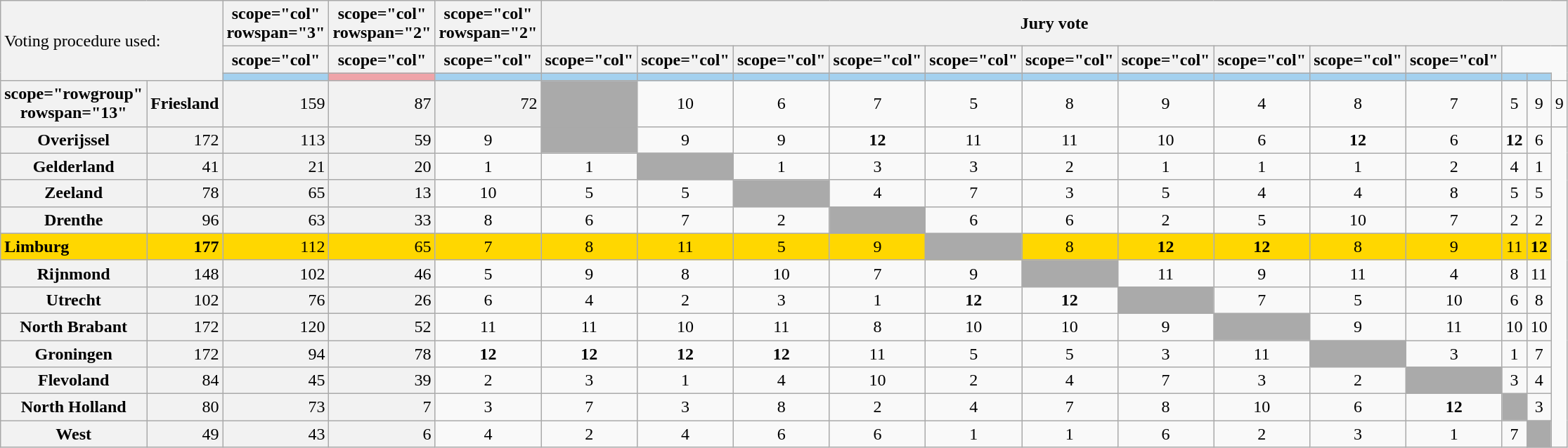<table class="wikitable plainrowheaders" style="text-align: center;">
<tr>
<td colspan="2" rowspan="3" style="text-align: left; background: #F2F2F2;">Voting procedure used:<br></td>
<th>scope="col" rowspan="3" </th>
<th>scope="col" rowspan="2" </th>
<th>scope="col" rowspan="2" </th>
<th scope="colgroup" colspan="13">Jury vote</th>
</tr>
<tr>
<th>scope="col" </th>
<th>scope="col" </th>
<th>scope="col" </th>
<th>scope="col" </th>
<th>scope="col" </th>
<th>scope="col" </th>
<th>scope="col" </th>
<th>scope="col" </th>
<th>scope="col" </th>
<th>scope="col" </th>
<th>scope="col" </th>
<th>scope="col" </th>
<th>scope="col" </th>
</tr>
<tr>
<td style="background: #A4D1EF;"></td>
<td style="background: #EFA4A9;"></td>
<td style="background: #A4D1EF;"></td>
<td style="background: #A4D1EF;"></td>
<td style="background: #A4D1EF;"></td>
<td style="background: #A4D1EF;"></td>
<td style="background: #A4D1EF;"></td>
<td style="background: #A4D1EF;"></td>
<td style="background: #A4D1EF;"></td>
<td style="background: #A4D1EF;"></td>
<td style="background: #A4D1EF;"></td>
<td style="background: #A4D1EF;"></td>
<td style="background: #A4D1EF;"></td>
<td style="background: #A4D1EF;"></td>
<td style="background: #A4D1EF;"></td>
</tr>
<tr>
<th>scope="rowgroup" rowspan="13" </th>
<th scope="row" style="background: #f2f2f2;">Friesland</th>
<td style="text-align: right; background: #f2f2f2;">159</td>
<td style="text-align: right; background: #f2f2f2;">87</td>
<td style="text-align: right; background: #f2f2f2;">72</td>
<td style="background: #aaa;"></td>
<td>10</td>
<td>6</td>
<td>7</td>
<td>5</td>
<td>8</td>
<td>9</td>
<td>4</td>
<td>8</td>
<td>7</td>
<td>5</td>
<td>9</td>
<td>9</td>
</tr>
<tr>
<th scope="row" style="background: #f2f2f2;">Overijssel</th>
<td style="text-align: right; background: #f2f2f2;">172</td>
<td style="text-align: right; background: #f2f2f2;">113</td>
<td style="text-align: right; background: #f2f2f2;">59</td>
<td>9</td>
<td style="background: #aaa;"></td>
<td>9</td>
<td>9</td>
<td><strong>12</strong></td>
<td>11</td>
<td>11</td>
<td>10</td>
<td>6</td>
<td><strong>12</strong></td>
<td>6</td>
<td><strong>12</strong></td>
<td>6</td>
</tr>
<tr>
<th scope="row" style="background: #f2f2f2;">Gelderland</th>
<td style="text-align: right; background: #f2f2f2;">41</td>
<td style="text-align: right; background: #f2f2f2;">21</td>
<td style="text-align: right; background: #f2f2f2;">20</td>
<td>1</td>
<td>1</td>
<td style="background: #aaa;"></td>
<td>1</td>
<td>3</td>
<td>3</td>
<td>2</td>
<td>1</td>
<td>1</td>
<td>1</td>
<td>2</td>
<td>4</td>
<td>1</td>
</tr>
<tr>
<th scope="row" style="background: #f2f2f2;">Zeeland</th>
<td style="text-align: right; background: #f2f2f2;">78</td>
<td style="text-align: right; background: #f2f2f2;">65</td>
<td style="text-align: right; background: #f2f2f2;">13</td>
<td>10</td>
<td>5</td>
<td>5</td>
<td style="background: #aaa;"></td>
<td>4</td>
<td>7</td>
<td>3</td>
<td>5</td>
<td>4</td>
<td>4</td>
<td>8</td>
<td>5</td>
<td>5</td>
</tr>
<tr>
<th scope="row" style="background: #f2f2f2;">Drenthe</th>
<td style="text-align: right; background: #f2f2f2;">96</td>
<td style="text-align: right; background: #f2f2f2;">63</td>
<td style="text-align: right; background: #f2f2f2;">33</td>
<td>8</td>
<td>6</td>
<td>7</td>
<td>2</td>
<td style="background: #aaa;"></td>
<td>6</td>
<td>6</td>
<td>2</td>
<td>5</td>
<td>10</td>
<td>7</td>
<td>2</td>
<td>2</td>
</tr>
<tr style="background: gold;">
<th scope="row" style="text-align: left; font-weight: bold; background: gold;">Limburg</th>
<td style="text-align: right; font-weight: bold;">177</td>
<td style="text-align: right;">112</td>
<td style="text-align: right;">65</td>
<td>7</td>
<td>8</td>
<td>11</td>
<td>5</td>
<td>9</td>
<td style="background: #aaa;"></td>
<td>8</td>
<td><strong>12</strong></td>
<td><strong>12</strong></td>
<td>8</td>
<td>9</td>
<td>11</td>
<td><strong>12</strong></td>
</tr>
<tr>
<th scope="row" style="background: #f2f2f2;">Rijnmond</th>
<td style="text-align: right; background: #f2f2f2;">148</td>
<td style="text-align: right; background: #f2f2f2;">102</td>
<td style="text-align: right; background: #f2f2f2;">46</td>
<td>5</td>
<td>9</td>
<td>8</td>
<td>10</td>
<td>7</td>
<td>9</td>
<td style="background: #aaa;"></td>
<td>11</td>
<td>9</td>
<td>11</td>
<td>4</td>
<td>8</td>
<td>11</td>
</tr>
<tr>
<th scope="row" style="background: #f2f2f2;">Utrecht</th>
<td style="text-align: right; background: #f2f2f2;">102</td>
<td style="text-align: right; background: #f2f2f2;">76</td>
<td style="text-align: right; background: #f2f2f2;">26</td>
<td>6</td>
<td>4</td>
<td>2</td>
<td>3</td>
<td>1</td>
<td><strong>12</strong></td>
<td><strong>12</strong></td>
<td style="background: #aaa;"></td>
<td>7</td>
<td>5</td>
<td>10</td>
<td>6</td>
<td>8</td>
</tr>
<tr>
<th scope="row" style="background: #f2f2f2;">North Brabant</th>
<td style="text-align: right; background: #f2f2f2;">172</td>
<td style="text-align: right; background: #f2f2f2;">120</td>
<td style="text-align: right; background: #f2f2f2;">52</td>
<td>11</td>
<td>11</td>
<td>10</td>
<td>11</td>
<td>8</td>
<td>10</td>
<td>10</td>
<td>9</td>
<td style="background: #aaa;"></td>
<td>9</td>
<td>11</td>
<td>10</td>
<td>10</td>
</tr>
<tr>
<th scope="row" style="background: #f2f2f2;">Groningen</th>
<td style="text-align: right; background: #f2f2f2;">172</td>
<td style="text-align: right; background: #f2f2f2;">94</td>
<td style="text-align: right; background: #f2f2f2;">78</td>
<td><strong>12</strong></td>
<td><strong>12</strong></td>
<td><strong>12</strong></td>
<td><strong>12</strong></td>
<td>11</td>
<td>5</td>
<td>5</td>
<td>3</td>
<td>11</td>
<td style="background: #aaa;"></td>
<td>3</td>
<td>1</td>
<td>7</td>
</tr>
<tr>
<th scope="row" style="background: #f2f2f2;">Flevoland</th>
<td style="text-align: right; background: #f2f2f2;">84</td>
<td style="text-align: right; background: #f2f2f2;">45</td>
<td style="text-align: right; background: #f2f2f2;">39</td>
<td>2</td>
<td>3</td>
<td>1</td>
<td>4</td>
<td>10</td>
<td>2</td>
<td>4</td>
<td>7</td>
<td>3</td>
<td>2</td>
<td style="background: #aaa;"></td>
<td>3</td>
<td>4</td>
</tr>
<tr>
<th scope="row" style="background: #f2f2f2;">North Holland</th>
<td style="text-align: right; background: #f2f2f2;">80</td>
<td style="text-align: right; background: #f2f2f2;">73</td>
<td style="text-align: right; background: #f2f2f2;">7</td>
<td>3</td>
<td>7</td>
<td>3</td>
<td>8</td>
<td>2</td>
<td>4</td>
<td>7</td>
<td>8</td>
<td>10</td>
<td>6</td>
<td><strong>12</strong></td>
<td style="background: #aaa;"></td>
<td>3</td>
</tr>
<tr>
<th scope="row" style="background: #f2f2f2;">West</th>
<td style="text-align: right; background: #f2f2f2;">49</td>
<td style="text-align: right; background: #f2f2f2;">43</td>
<td style="text-align: right; background: #f2f2f2;">6</td>
<td>4</td>
<td>2</td>
<td>4</td>
<td>6</td>
<td>6</td>
<td>1</td>
<td>1</td>
<td>6</td>
<td>2</td>
<td>3</td>
<td>1</td>
<td>7</td>
<td style="background: #aaa;"></td>
</tr>
</table>
